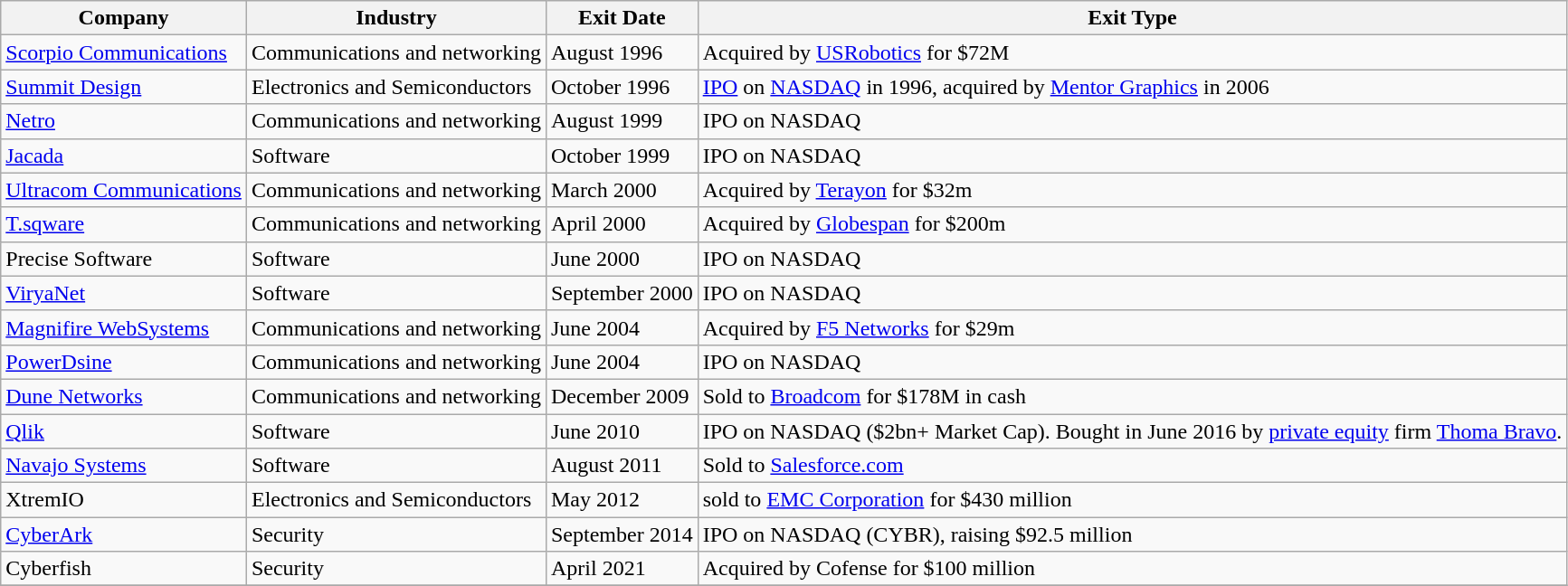<table class="wikitable">
<tr>
<th>Company</th>
<th>Industry</th>
<th>Exit Date</th>
<th>Exit Type</th>
</tr>
<tr>
<td><a href='#'>Scorpio Communications</a></td>
<td>Communications and networking</td>
<td>August 1996</td>
<td>Acquired by <a href='#'>USRobotics</a> for $72M</td>
</tr>
<tr>
<td><a href='#'>Summit Design</a></td>
<td>Electronics and Semiconductors</td>
<td>October 1996</td>
<td><a href='#'>IPO</a> on <a href='#'>NASDAQ</a> in 1996, acquired by <a href='#'>Mentor Graphics</a> in 2006</td>
</tr>
<tr>
<td><a href='#'>Netro</a></td>
<td>Communications and networking</td>
<td>August 1999</td>
<td>IPO on NASDAQ</td>
</tr>
<tr>
<td><a href='#'>Jacada</a></td>
<td>Software</td>
<td>October 1999</td>
<td>IPO on NASDAQ</td>
</tr>
<tr>
<td><a href='#'>Ultracom Communications</a></td>
<td>Communications and networking</td>
<td>March 2000</td>
<td>Acquired by <a href='#'>Terayon</a> for $32m</td>
</tr>
<tr>
<td><a href='#'>T.sqware</a></td>
<td>Communications and networking</td>
<td>April 2000</td>
<td>Acquired by <a href='#'>Globespan</a> for $200m</td>
</tr>
<tr>
<td>Precise Software</td>
<td>Software</td>
<td>June 2000</td>
<td>IPO on NASDAQ</td>
</tr>
<tr>
<td><a href='#'>ViryaNet</a></td>
<td>Software</td>
<td>September 2000</td>
<td>IPO on NASDAQ</td>
</tr>
<tr>
<td><a href='#'>Magnifire WebSystems</a></td>
<td>Communications and networking</td>
<td>June 2004</td>
<td>Acquired by <a href='#'>F5 Networks</a> for $29m</td>
</tr>
<tr>
<td><a href='#'>PowerDsine</a></td>
<td>Communications and networking</td>
<td>June 2004</td>
<td>IPO on NASDAQ</td>
</tr>
<tr>
<td><a href='#'>Dune Networks</a></td>
<td>Communications and networking</td>
<td>December 2009</td>
<td>Sold to <a href='#'>Broadcom</a> for $178M in cash</td>
</tr>
<tr>
<td><a href='#'>Qlik</a></td>
<td>Software</td>
<td>June 2010</td>
<td>IPO on NASDAQ ($2bn+ Market Cap). Bought in June 2016 by <a href='#'>private equity</a> firm <a href='#'>Thoma Bravo</a>.</td>
</tr>
<tr>
<td><a href='#'>Navajo Systems</a></td>
<td>Software</td>
<td>August 2011</td>
<td>Sold to <a href='#'>Salesforce.com</a></td>
</tr>
<tr>
<td>XtremIO</td>
<td>Electronics and Semiconductors</td>
<td>May 2012</td>
<td>sold to <a href='#'>EMC Corporation</a> for $430 million </td>
</tr>
<tr>
<td><a href='#'>CyberArk</a></td>
<td>Security</td>
<td>September 2014</td>
<td>IPO on NASDAQ (CYBR), raising $92.5 million </td>
</tr>
<tr>
<td>Cyberfish</td>
<td>Security</td>
<td>April 2021</td>
<td>Acquired by Cofense for $100 million </td>
</tr>
<tr>
</tr>
</table>
